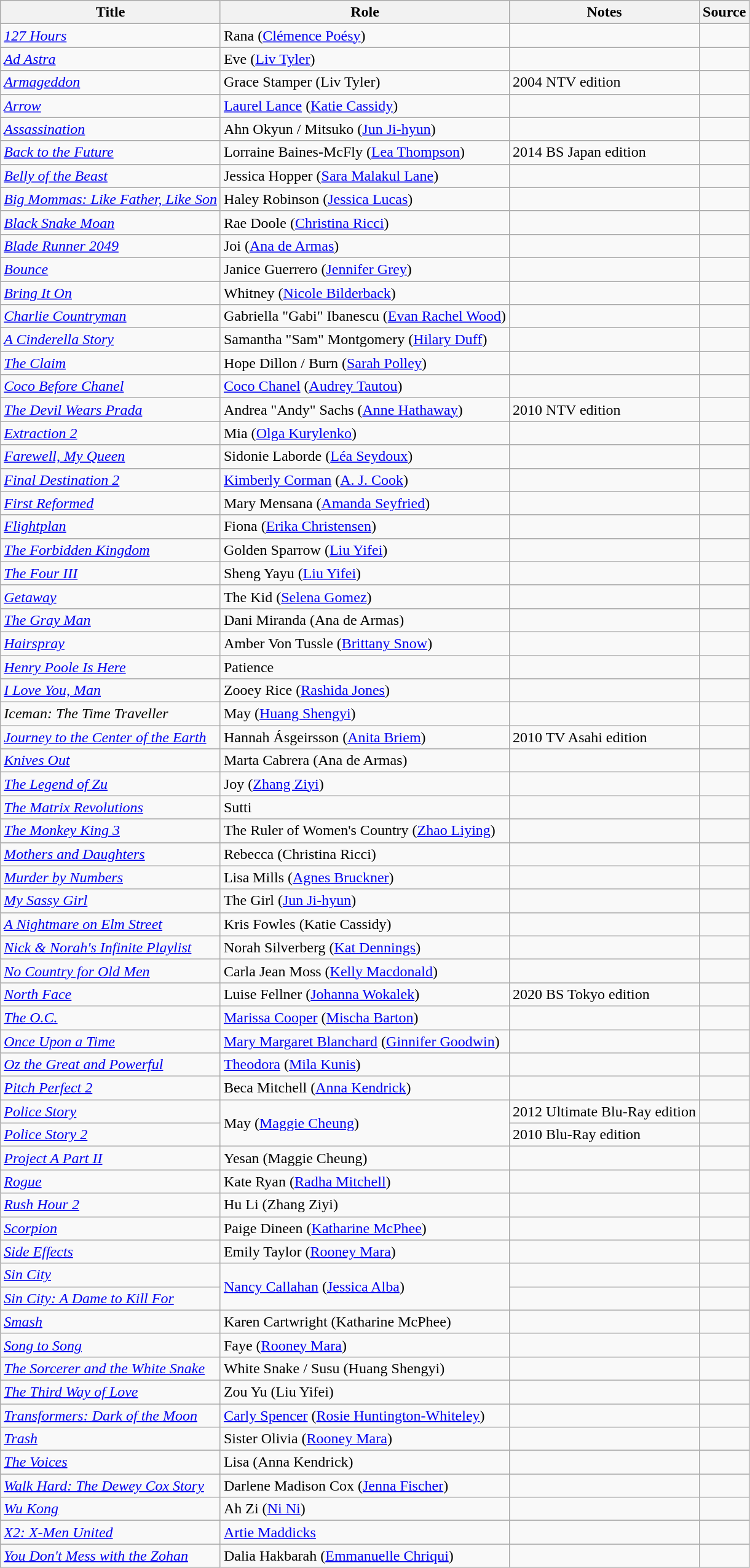<table class="wikitable sortable plainrowheaders">
<tr>
<th>Title</th>
<th>Role</th>
<th class="unsortable">Notes</th>
<th class="unsortable">Source</th>
</tr>
<tr>
<td><em><a href='#'>127 Hours</a></em></td>
<td>Rana (<a href='#'>Clémence Poésy</a>)</td>
<td></td>
<td></td>
</tr>
<tr>
<td><em><a href='#'>Ad Astra</a></em></td>
<td>Eve (<a href='#'>Liv Tyler</a>)</td>
<td></td>
<td></td>
</tr>
<tr>
<td><em><a href='#'>Armageddon</a></em></td>
<td>Grace Stamper (Liv Tyler)</td>
<td>2004 NTV edition</td>
<td></td>
</tr>
<tr>
<td><em><a href='#'>Arrow</a></em></td>
<td><a href='#'>Laurel Lance</a> (<a href='#'>Katie Cassidy</a>)</td>
<td></td>
<td></td>
</tr>
<tr>
<td><em><a href='#'>Assassination</a></em></td>
<td>Ahn Okyun / Mitsuko (<a href='#'>Jun Ji-hyun</a>)</td>
<td></td>
<td></td>
</tr>
<tr>
<td><em><a href='#'>Back to the Future</a></em></td>
<td>Lorraine Baines-McFly (<a href='#'>Lea Thompson</a>)</td>
<td>2014 BS Japan edition</td>
<td></td>
</tr>
<tr>
<td><em><a href='#'>Belly of the Beast</a></em></td>
<td>Jessica Hopper (<a href='#'>Sara Malakul Lane</a>)</td>
<td></td>
<td></td>
</tr>
<tr>
<td><em><a href='#'>Big Mommas: Like Father, Like Son</a></em></td>
<td>Haley Robinson (<a href='#'>Jessica Lucas</a>)</td>
<td></td>
<td></td>
</tr>
<tr>
<td><em><a href='#'>Black Snake Moan</a></em></td>
<td>Rae Doole (<a href='#'>Christina Ricci</a>)</td>
<td></td>
<td></td>
</tr>
<tr>
<td><em><a href='#'>Blade Runner 2049</a></em></td>
<td>Joi (<a href='#'>Ana de Armas</a>)</td>
<td></td>
<td></td>
</tr>
<tr>
<td><em><a href='#'>Bounce</a></em></td>
<td>Janice Guerrero (<a href='#'>Jennifer Grey</a>)</td>
<td></td>
<td></td>
</tr>
<tr>
<td><em><a href='#'>Bring It On</a></em></td>
<td>Whitney (<a href='#'>Nicole Bilderback</a>)</td>
<td></td>
<td></td>
</tr>
<tr>
<td><em><a href='#'>Charlie Countryman</a></em></td>
<td>Gabriella "Gabi" Ibanescu (<a href='#'>Evan Rachel Wood</a>)</td>
<td></td>
<td></td>
</tr>
<tr>
<td><em><a href='#'>A Cinderella Story</a></em></td>
<td>Samantha "Sam" Montgomery (<a href='#'>Hilary Duff</a>)</td>
<td></td>
<td></td>
</tr>
<tr>
<td><em><a href='#'>The Claim</a></em></td>
<td>Hope Dillon / Burn (<a href='#'>Sarah Polley</a>)</td>
<td></td>
<td></td>
</tr>
<tr>
<td><em><a href='#'>Coco Before Chanel</a></em></td>
<td><a href='#'>Coco Chanel</a> (<a href='#'>Audrey Tautou</a>)</td>
<td></td>
<td></td>
</tr>
<tr>
<td><em><a href='#'>The Devil Wears Prada</a></em></td>
<td>Andrea "Andy" Sachs (<a href='#'>Anne Hathaway</a>)</td>
<td>2010 NTV edition</td>
<td></td>
</tr>
<tr>
<td><em><a href='#'>Extraction 2</a></em></td>
<td>Mia (<a href='#'>Olga Kurylenko</a>)</td>
<td></td>
<td></td>
</tr>
<tr>
<td><em><a href='#'>Farewell, My Queen</a></em></td>
<td>Sidonie Laborde (<a href='#'>Léa Seydoux</a>)</td>
<td></td>
<td></td>
</tr>
<tr>
<td><em><a href='#'>Final Destination 2</a></em></td>
<td><a href='#'>Kimberly Corman</a> (<a href='#'>A. J. Cook</a>)</td>
<td></td>
<td></td>
</tr>
<tr>
<td><em><a href='#'>First Reformed</a></em></td>
<td>Mary Mensana (<a href='#'>Amanda Seyfried</a>)</td>
<td></td>
<td></td>
</tr>
<tr>
<td><em><a href='#'>Flightplan</a></em></td>
<td>Fiona (<a href='#'>Erika Christensen</a>)</td>
<td></td>
<td></td>
</tr>
<tr>
<td><em><a href='#'>The Forbidden Kingdom</a></em></td>
<td>Golden Sparrow (<a href='#'>Liu Yifei</a>)</td>
<td></td>
<td></td>
</tr>
<tr>
<td><em><a href='#'>The Four III</a></em></td>
<td>Sheng Yayu (<a href='#'>Liu Yifei</a>)</td>
<td></td>
<td></td>
</tr>
<tr>
<td><em><a href='#'>Getaway</a></em></td>
<td>The Kid (<a href='#'>Selena Gomez</a>)</td>
<td></td>
<td></td>
</tr>
<tr>
<td><em><a href='#'>The Gray Man</a></em></td>
<td>Dani Miranda (Ana de Armas)</td>
<td></td>
<td></td>
</tr>
<tr>
<td><em><a href='#'>Hairspray</a></em></td>
<td>Amber Von Tussle (<a href='#'>Brittany Snow</a>)</td>
<td></td>
<td></td>
</tr>
<tr>
<td><em><a href='#'>Henry Poole Is Here</a></em></td>
<td>Patience</td>
<td></td>
<td></td>
</tr>
<tr>
<td><em><a href='#'>I Love You, Man</a></em></td>
<td>Zooey Rice (<a href='#'>Rashida Jones</a>)</td>
<td></td>
<td></td>
</tr>
<tr>
<td><em>Iceman: The Time Traveller</em></td>
<td>May (<a href='#'>Huang Shengyi</a>)</td>
<td></td>
<td></td>
</tr>
<tr>
<td><em><a href='#'>Journey to the Center of the Earth</a></em></td>
<td>Hannah Ásgeirsson (<a href='#'>Anita Briem</a>)</td>
<td>2010 TV Asahi edition</td>
<td></td>
</tr>
<tr>
<td><em><a href='#'>Knives Out</a></em></td>
<td>Marta Cabrera (Ana de Armas)</td>
<td></td>
<td></td>
</tr>
<tr>
<td><em><a href='#'>The Legend of Zu</a></em></td>
<td>Joy (<a href='#'>Zhang Ziyi</a>)</td>
<td></td>
<td></td>
</tr>
<tr>
<td><em><a href='#'>The Matrix Revolutions</a></em></td>
<td>Sutti</td>
<td></td>
<td></td>
</tr>
<tr>
<td><em><a href='#'>The Monkey King 3</a></em></td>
<td>The Ruler of Women's Country (<a href='#'>Zhao Liying</a>)</td>
<td></td>
<td></td>
</tr>
<tr>
<td><em><a href='#'>Mothers and Daughters</a></em></td>
<td>Rebecca (Christina Ricci)</td>
<td></td>
<td></td>
</tr>
<tr>
<td><em><a href='#'>Murder by Numbers</a></em></td>
<td>Lisa Mills (<a href='#'>Agnes Bruckner</a>)</td>
<td></td>
<td></td>
</tr>
<tr>
<td><em><a href='#'>My Sassy Girl</a></em></td>
<td>The Girl (<a href='#'>Jun Ji-hyun</a>)</td>
<td></td>
<td></td>
</tr>
<tr>
<td><em><a href='#'>A Nightmare on Elm Street</a></em></td>
<td>Kris Fowles (Katie Cassidy)</td>
<td></td>
<td></td>
</tr>
<tr>
<td><em><a href='#'>Nick & Norah's Infinite Playlist</a></em></td>
<td>Norah Silverberg (<a href='#'>Kat Dennings</a>)</td>
<td></td>
<td></td>
</tr>
<tr>
<td><em><a href='#'>No Country for Old Men</a></em></td>
<td>Carla Jean Moss (<a href='#'>Kelly Macdonald</a>)</td>
<td></td>
<td></td>
</tr>
<tr>
<td><em><a href='#'>North Face</a></em></td>
<td>Luise Fellner (<a href='#'>Johanna Wokalek</a>)</td>
<td>2020 BS Tokyo edition</td>
<td></td>
</tr>
<tr>
<td><em><a href='#'>The O.C.</a></em></td>
<td><a href='#'>Marissa Cooper</a> (<a href='#'>Mischa Barton</a>)</td>
<td></td>
<td></td>
</tr>
<tr>
<td><em><a href='#'>Once Upon a Time</a></em></td>
<td><a href='#'>Mary Margaret Blanchard</a> (<a href='#'>Ginnifer Goodwin</a>)</td>
<td></td>
<td></td>
</tr>
<tr>
<td><em><a href='#'>Oz the Great and Powerful</a></em></td>
<td><a href='#'>Theodora</a> (<a href='#'>Mila Kunis</a>)</td>
<td></td>
<td></td>
</tr>
<tr>
<td><em><a href='#'>Pitch Perfect 2</a></em></td>
<td>Beca Mitchell (<a href='#'>Anna Kendrick</a>)</td>
<td></td>
<td></td>
</tr>
<tr>
<td><em><a href='#'>Police Story</a></em></td>
<td rowspan="2">May (<a href='#'>Maggie Cheung</a>)</td>
<td>2012 Ultimate Blu-Ray edition</td>
<td></td>
</tr>
<tr>
<td><em><a href='#'>Police Story 2</a></em></td>
<td>2010 Blu-Ray edition</td>
<td></td>
</tr>
<tr>
<td><em><a href='#'>Project A Part II</a></em></td>
<td>Yesan (Maggie Cheung)</td>
<td></td>
<td></td>
</tr>
<tr>
<td><em><a href='#'>Rogue</a></em></td>
<td>Kate Ryan (<a href='#'>Radha Mitchell</a>)</td>
<td></td>
<td></td>
</tr>
<tr>
<td><em><a href='#'>Rush Hour 2</a></em></td>
<td>Hu Li (Zhang Ziyi)</td>
<td></td>
<td></td>
</tr>
<tr>
<td><em><a href='#'>Scorpion</a></em></td>
<td>Paige Dineen (<a href='#'>Katharine McPhee</a>)</td>
<td></td>
<td></td>
</tr>
<tr>
<td><em><a href='#'>Side Effects</a></em></td>
<td>Emily Taylor (<a href='#'>Rooney Mara</a>)</td>
<td></td>
<td></td>
</tr>
<tr>
<td><em><a href='#'>Sin City</a></em></td>
<td rowspan="2"><a href='#'>Nancy Callahan</a> (<a href='#'>Jessica Alba</a>)</td>
<td></td>
<td></td>
</tr>
<tr>
<td><em><a href='#'>Sin City: A Dame to Kill For</a></em></td>
<td></td>
<td></td>
</tr>
<tr>
<td><em><a href='#'>Smash</a></em></td>
<td>Karen Cartwright (Katharine McPhee)</td>
<td></td>
<td></td>
</tr>
<tr>
<td><em><a href='#'>Song to Song</a></em></td>
<td>Faye (<a href='#'>Rooney Mara</a>)</td>
<td></td>
<td></td>
</tr>
<tr>
<td><em><a href='#'>The Sorcerer and the White Snake</a></em></td>
<td>White Snake / Susu (Huang Shengyi)</td>
<td></td>
<td></td>
</tr>
<tr>
<td><em><a href='#'>The Third Way of Love</a></em></td>
<td>Zou Yu (Liu Yifei)</td>
<td></td>
<td></td>
</tr>
<tr>
<td><em><a href='#'>Transformers: Dark of the Moon</a></em></td>
<td><a href='#'>Carly Spencer</a> (<a href='#'>Rosie Huntington-Whiteley</a>)</td>
<td></td>
<td></td>
</tr>
<tr>
<td><em><a href='#'>Trash</a></em></td>
<td>Sister Olivia (<a href='#'>Rooney Mara</a>)</td>
<td></td>
<td></td>
</tr>
<tr>
<td><em><a href='#'>The Voices</a></em></td>
<td>Lisa (Anna Kendrick)</td>
<td></td>
<td></td>
</tr>
<tr>
<td><em><a href='#'>Walk Hard: The Dewey Cox Story</a></em></td>
<td>Darlene Madison Cox (<a href='#'>Jenna Fischer</a>)</td>
<td></td>
<td></td>
</tr>
<tr>
<td><em><a href='#'>Wu Kong</a></em></td>
<td>Ah Zi (<a href='#'>Ni Ni</a>)</td>
<td></td>
<td></td>
</tr>
<tr>
<td><em><a href='#'>X2: X-Men United</a></em></td>
<td><a href='#'>Artie Maddicks</a></td>
<td></td>
<td></td>
</tr>
<tr>
<td><em><a href='#'>You Don't Mess with the Zohan</a></em></td>
<td>Dalia Hakbarah (<a href='#'>Emmanuelle Chriqui</a>)</td>
<td></td>
<td></td>
</tr>
</table>
